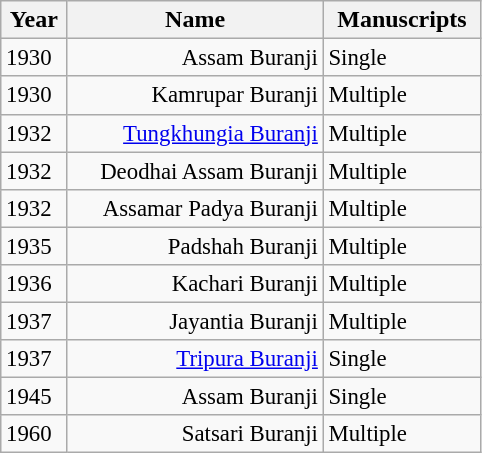<table class="wikitable floatright" style="width: 321px">
<tr>
<th>Year</th>
<th>Name</th>
<th>Manuscripts</th>
</tr>
<tr>
<td style="font-size: 95%;">1930</td>
<td style="font-size: 95%; text-align: right;">Assam Buranji</td>
<td style="font-size: 95%; text-align: left;">Single</td>
</tr>
<tr>
<td style="font-size: 95%;">1930</td>
<td style="font-size: 95%; text-align: right;">Kamrupar Buranji</td>
<td style="font-size: 95%; text-align: left;">Multiple</td>
</tr>
<tr>
<td style="font-size: 95%;">1932</td>
<td style="font-size: 95%; text-align: right;"><a href='#'>Tungkhungia Buranji</a></td>
<td style="font-size: 95%; text-align: left;">Multiple</td>
</tr>
<tr>
<td style="font-size: 95%;">1932</td>
<td style="font-size: 95%; text-align: right;">Deodhai Assam Buranji</td>
<td style="font-size: 95%; text-align: left;">Multiple</td>
</tr>
<tr>
<td style="font-size: 95%;">1932</td>
<td style="font-size: 95%; text-align: right;">Assamar Padya Buranji</td>
<td style="font-size: 95%; text-align: left;">Multiple</td>
</tr>
<tr>
<td style="font-size: 95%;">1935</td>
<td style="font-size: 95%; text-align: right;">Padshah Buranji</td>
<td style="font-size: 95%; text-align: left;">Multiple</td>
</tr>
<tr>
<td style="font-size: 95%;">1936</td>
<td style="font-size: 95%; text-align: right;">Kachari Buranji</td>
<td style="font-size: 95%; text-align: left;">Multiple</td>
</tr>
<tr>
<td style="font-size: 95%;">1937</td>
<td style="font-size: 95%; text-align: right;">Jayantia Buranji</td>
<td style="font-size: 95%; text-align: left;">Multiple</td>
</tr>
<tr>
<td style="font-size: 95%;">1937</td>
<td style="font-size: 95%; text-align: right;"><a href='#'>Tripura Buranji</a></td>
<td style="font-size: 95%; text-align: left;">Single</td>
</tr>
<tr>
<td style="font-size: 95%;">1945</td>
<td style="font-size: 95%; text-align: right;">Assam Buranji</td>
<td style="font-size: 95%; text-align: left;">Single</td>
</tr>
<tr>
<td style="font-size: 95%;">1960</td>
<td style="font-size: 95%; text-align: right;">Satsari Buranji</td>
<td style="font-size: 95%; text-align: left;">Multiple</td>
</tr>
</table>
